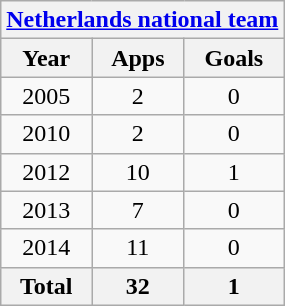<table class="wikitable" style="text-align:center">
<tr>
<th colspan="3"><a href='#'>Netherlands national team</a></th>
</tr>
<tr>
<th>Year</th>
<th>Apps</th>
<th>Goals</th>
</tr>
<tr>
<td>2005</td>
<td>2</td>
<td>0</td>
</tr>
<tr>
<td>2010</td>
<td>2</td>
<td>0</td>
</tr>
<tr>
<td>2012</td>
<td>10</td>
<td>1</td>
</tr>
<tr>
<td>2013</td>
<td>7</td>
<td>0</td>
</tr>
<tr>
<td>2014</td>
<td>11</td>
<td>0</td>
</tr>
<tr>
<th>Total</th>
<th>32</th>
<th>1</th>
</tr>
</table>
